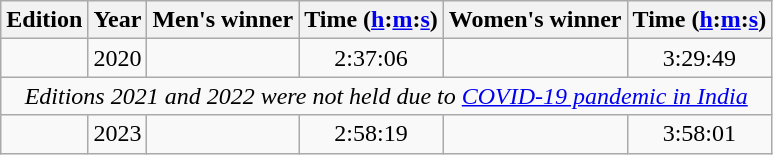<table class="wikitable" style="text-align:center">
<tr>
<th>Edition</th>
<th>Year</th>
<th>Men's winner</th>
<th>Time (<a href='#'>h</a>:<a href='#'>m</a>:<a href='#'>s</a>)</th>
<th>Women's winner</th>
<th>Time (<a href='#'>h</a>:<a href='#'>m</a>:<a href='#'>s</a>)</th>
</tr>
<tr>
<td></td>
<td>2020</td>
<td align=left></td>
<td>2:37:06</td>
<td align=left></td>
<td>3:29:49</td>
</tr>
<tr>
<td colspan=6 align-text=center><em>Editions 2021 and 2022 were not held due to <a href='#'>COVID-19 pandemic in India</a></em></td>
</tr>
<tr>
<td></td>
<td>2023</td>
<td align=left></td>
<td>2:58:19</td>
<td align=left></td>
<td>3:58:01</td>
</tr>
</table>
